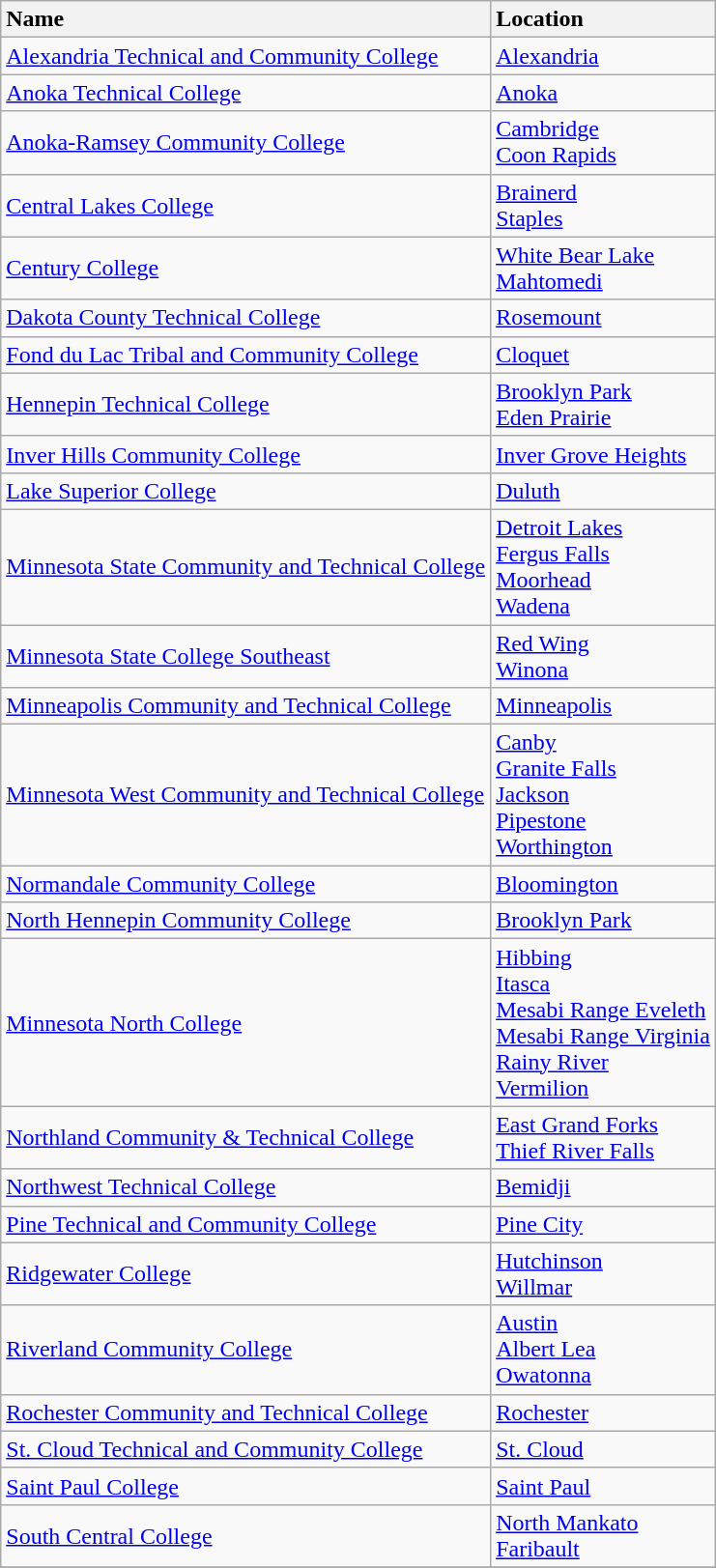<table class="wikitable sortable">
<tr>
<th style="text-align:left;" scope="col">Name</th>
<th style="text-align:left;" scope="col">Location</th>
</tr>
<tr>
<td><a href='#'>Alexandria Technical and Community College</a></td>
<td><a href='#'>Alexandria</a></td>
</tr>
<tr>
<td><a href='#'>Anoka Technical College</a></td>
<td><a href='#'>Anoka</a></td>
</tr>
<tr>
<td><a href='#'>Anoka-Ramsey Community College</a></td>
<td><a href='#'>Cambridge</a><br><a href='#'>Coon Rapids</a></td>
</tr>
<tr>
<td><a href='#'>Central Lakes College</a></td>
<td><a href='#'>Brainerd</a><br><a href='#'>Staples</a></td>
</tr>
<tr>
<td><a href='#'>Century College</a></td>
<td><a href='#'>White Bear Lake</a><br><a href='#'>Mahtomedi</a></td>
</tr>
<tr>
<td><a href='#'>Dakota County Technical College</a></td>
<td><a href='#'>Rosemount</a></td>
</tr>
<tr>
<td><a href='#'>Fond du Lac Tribal and Community College</a></td>
<td><a href='#'>Cloquet</a></td>
</tr>
<tr>
<td><a href='#'>Hennepin Technical College</a></td>
<td><a href='#'>Brooklyn Park</a><br><a href='#'>Eden Prairie</a></td>
</tr>
<tr>
<td><a href='#'>Inver Hills Community College</a></td>
<td><a href='#'>Inver Grove Heights</a></td>
</tr>
<tr>
<td><a href='#'>Lake Superior College</a></td>
<td><a href='#'>Duluth</a></td>
</tr>
<tr>
<td><a href='#'>Minnesota State Community and Technical College</a></td>
<td><a href='#'>Detroit Lakes</a><br><a href='#'>Fergus Falls</a><br><a href='#'>Moorhead</a><br><a href='#'>Wadena</a></td>
</tr>
<tr>
<td><a href='#'>Minnesota State College Southeast</a></td>
<td><a href='#'>Red Wing</a><br><a href='#'>Winona</a></td>
</tr>
<tr>
<td><a href='#'>Minneapolis Community and Technical College</a></td>
<td><a href='#'>Minneapolis</a></td>
</tr>
<tr>
<td><a href='#'>Minnesota West Community and Technical College</a></td>
<td><a href='#'>Canby</a><br><a href='#'>Granite Falls</a><br><a href='#'>Jackson</a><br><a href='#'>Pipestone</a><br><a href='#'>Worthington</a></td>
</tr>
<tr>
<td><a href='#'>Normandale Community College</a></td>
<td><a href='#'>Bloomington</a></td>
</tr>
<tr>
<td><a href='#'>North Hennepin Community College</a></td>
<td><a href='#'>Brooklyn Park</a></td>
</tr>
<tr>
<td><a href='#'>Minnesota North College</a></td>
<td><a href='#'>Hibbing</a><br><a href='#'>Itasca</a><br><a href='#'>Mesabi Range Eveleth</a><br><a href='#'>Mesabi Range Virginia</a><br><a href='#'>Rainy River</a><br><a href='#'>Vermilion</a></td>
</tr>
<tr>
<td><a href='#'>Northland Community & Technical College</a></td>
<td><a href='#'>East Grand Forks</a><br><a href='#'>Thief River Falls</a></td>
</tr>
<tr>
<td><a href='#'>Northwest Technical College</a></td>
<td><a href='#'>Bemidji</a></td>
</tr>
<tr>
<td><a href='#'>Pine Technical and Community College</a></td>
<td><a href='#'>Pine City</a></td>
</tr>
<tr>
<td><a href='#'>Ridgewater College</a></td>
<td><a href='#'>Hutchinson</a><br><a href='#'>Willmar</a></td>
</tr>
<tr>
<td><a href='#'>Riverland Community College</a></td>
<td><a href='#'>Austin</a><br><a href='#'>Albert Lea</a><br><a href='#'>Owatonna</a></td>
</tr>
<tr>
<td><a href='#'>Rochester Community and Technical College</a></td>
<td><a href='#'>Rochester</a></td>
</tr>
<tr>
<td><a href='#'>St. Cloud Technical and Community College</a></td>
<td><a href='#'>St. Cloud</a></td>
</tr>
<tr>
<td><a href='#'>Saint Paul College</a></td>
<td><a href='#'>Saint Paul</a></td>
</tr>
<tr>
<td><a href='#'>South Central College</a></td>
<td><a href='#'>North Mankato</a><br><a href='#'>Faribault</a></td>
</tr>
<tr>
</tr>
</table>
